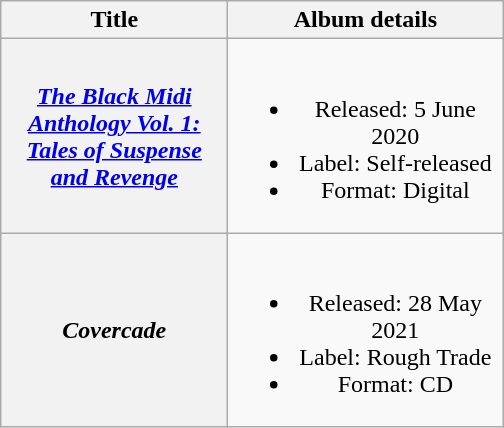<table class="wikitable plainrowheaders" style="text-align:center;">
<tr>
<th scope="col" style="width:9em;">Title</th>
<th scope="col" style="width:11em;">Album details</th>
</tr>
<tr>
<th scope="row"><em><a href='#'>The Black Midi Anthology Vol. 1: Tales of Suspense and Revenge</a></em></th>
<td><br><ul><li>Released: 5 June 2020</li><li>Label: Self-released</li><li>Format: Digital</li></ul></td>
</tr>
<tr>
<th scope="row"><em>Covercade</em></th>
<td><br><ul><li>Released: 28 May 2021</li><li>Label: Rough Trade</li><li>Format: CD</li></ul></td>
</tr>
</table>
